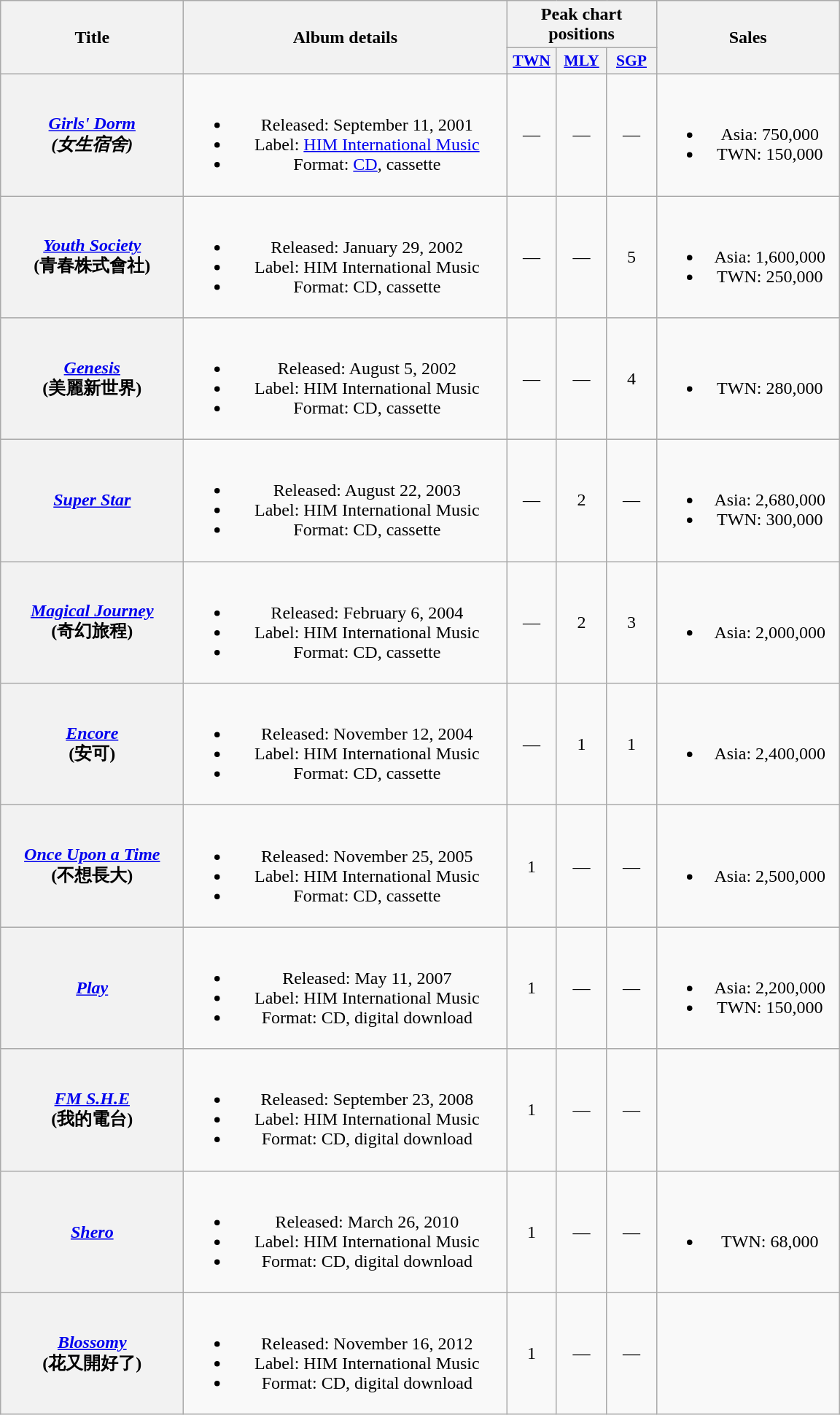<table class="wikitable plainrowheaders" style="text-align:center;">
<tr>
<th rowspan="2" scope="col" style="width:10em;">Title</th>
<th rowspan="2" scope="col" style="width:18em;">Album details</th>
<th colspan="3">Peak chart positions</th>
<th rowspan="2" scope="col" style="width:10em;">Sales</th>
</tr>
<tr>
<th scope="col" style="width:2.7em;font-size:90%;"><a href='#'>TWN</a><br></th>
<th scope="col" style="width:2.7em;font-size:90%;"><a href='#'>MLY</a><br></th>
<th scope="col" style="width:2.7em;font-size:90%;"><a href='#'>SGP</a><br></th>
</tr>
<tr>
<th scope="row"><em><a href='#'>Girls' Dorm</a></em><br><em>(女生宿舍)</em></th>
<td><br><ul><li>Released: September 11, 2001</li><li>Label: <a href='#'>HIM International Music</a></li><li>Format: <a href='#'>CD</a>, cassette</li></ul></td>
<td>—</td>
<td>—</td>
<td>—</td>
<td><br><ul><li>Asia: 750,000</li><li>TWN: 150,000</li></ul></td>
</tr>
<tr>
<th scope="row"><em><a href='#'>Youth Society</a></em><br>(青春株式會社)</th>
<td><br><ul><li>Released: January 29, 2002</li><li>Label: HIM International Music</li><li>Format: CD, cassette</li></ul></td>
<td>—</td>
<td>—</td>
<td>5</td>
<td><br><ul><li>Asia: 1,600,000</li><li>TWN: 250,000</li></ul></td>
</tr>
<tr>
<th scope="row"><em><a href='#'>Genesis</a></em><br>(美麗新世界)</th>
<td><br><ul><li>Released: August 5, 2002</li><li>Label: HIM International Music</li><li>Format: CD, cassette</li></ul></td>
<td>—</td>
<td>—</td>
<td>4</td>
<td><br><ul><li>TWN: 280,000</li></ul></td>
</tr>
<tr>
<th scope="row"><em><a href='#'>Super Star</a></em></th>
<td><br><ul><li>Released: August 22, 2003</li><li>Label: HIM International Music</li><li>Format: CD, cassette</li></ul></td>
<td>—</td>
<td>2</td>
<td>—</td>
<td><br><ul><li>Asia: 2,680,000</li><li>TWN: 300,000</li></ul></td>
</tr>
<tr>
<th scope="row"><em><a href='#'>Magical Journey</a></em><br>(奇幻旅程)</th>
<td><br><ul><li>Released: February 6, 2004</li><li>Label: HIM International Music</li><li>Format: CD, cassette</li></ul></td>
<td>—</td>
<td>2</td>
<td>3</td>
<td><br><ul><li>Asia: 2,000,000</li></ul></td>
</tr>
<tr>
<th scope="row"><em><a href='#'>Encore</a></em><br>(安可)</th>
<td><br><ul><li>Released: November 12, 2004</li><li>Label: HIM International Music</li><li>Format: CD, cassette</li></ul></td>
<td>—</td>
<td>1</td>
<td>1</td>
<td><br><ul><li>Asia: 2,400,000</li></ul></td>
</tr>
<tr>
<th scope="row"><em><a href='#'>Once Upon a Time</a></em><br>(不想長大)</th>
<td><br><ul><li>Released: November 25, 2005</li><li>Label: HIM International Music</li><li>Format: CD, cassette</li></ul></td>
<td>1</td>
<td>—</td>
<td>—</td>
<td><br><ul><li>Asia: 2,500,000</li></ul></td>
</tr>
<tr>
<th scope="row"><em><a href='#'>Play</a></em></th>
<td><br><ul><li>Released: May 11, 2007</li><li>Label: HIM International Music</li><li>Format: CD, digital download</li></ul></td>
<td>1</td>
<td>—</td>
<td>—</td>
<td><br><ul><li>Asia: 2,200,000</li><li>TWN: 150,000</li></ul></td>
</tr>
<tr>
<th scope="row"><em><a href='#'>FM S.H.E</a></em><br>(我的電台)</th>
<td><br><ul><li>Released: September 23, 2008</li><li>Label: HIM International Music</li><li>Format: CD, digital download</li></ul></td>
<td>1</td>
<td>—</td>
<td>—</td>
<td></td>
</tr>
<tr>
<th scope="row"><em><a href='#'>Shero</a></em></th>
<td><br><ul><li>Released: March 26, 2010</li><li>Label: HIM International Music</li><li>Format: CD, digital download</li></ul></td>
<td>1</td>
<td>—</td>
<td>—</td>
<td><br><ul><li>TWN: 68,000</li></ul></td>
</tr>
<tr>
<th scope="row"><em><a href='#'>Blossomy</a></em><br>(花又開好了)</th>
<td><br><ul><li>Released: November 16, 2012</li><li>Label: HIM International Music</li><li>Format: CD, digital download</li></ul></td>
<td>1</td>
<td>—</td>
<td>—</td>
<td></td>
</tr>
</table>
